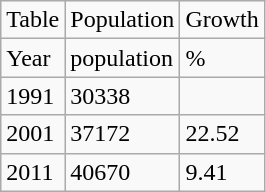<table class="wikitable">
<tr>
<td>Table</td>
<td>Population</td>
<td>Growth</td>
</tr>
<tr>
<td>Year</td>
<td>population</td>
<td>%</td>
</tr>
<tr>
<td>1991</td>
<td>30338</td>
<td></td>
</tr>
<tr>
<td>2001</td>
<td>37172</td>
<td>22.52</td>
</tr>
<tr>
<td>2011</td>
<td>40670</td>
<td>9.41</td>
</tr>
</table>
